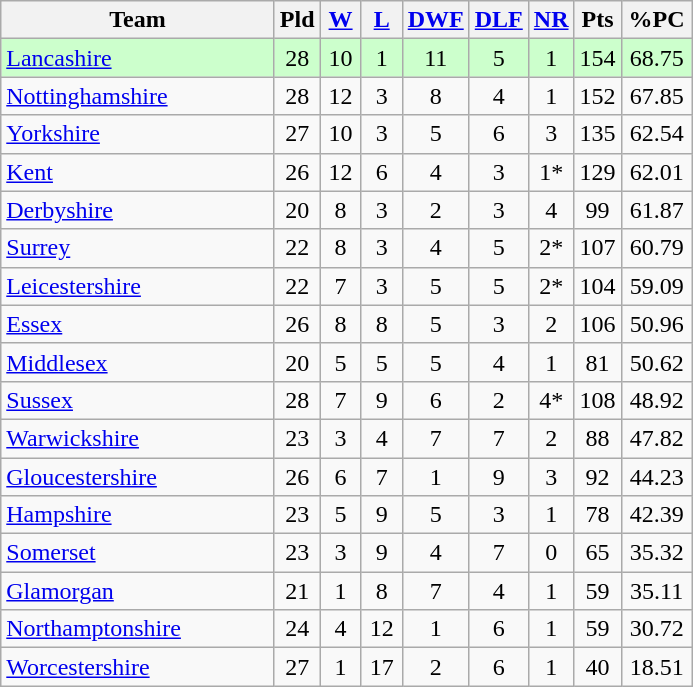<table class="wikitable" style="text-align:center;">
<tr>
<th width=175>Team</th>
<th width=20 abbr="Played">Pld</th>
<th width=20 abbr="Won"><a href='#'>W</a></th>
<th width=20 abbr="Lost"><a href='#'>L</a></th>
<th width=20 abbr="Drawn"><a href='#'>DWF</a></th>
<th width=20 abbr="Drawn"><a href='#'>DLF</a></th>
<th width=20 abbr="No Result"><a href='#'>NR</a></th>
<th width=20 abbr="Points">Pts</th>
<th width=40 abbr="Percentage of possible points">%PC</th>
</tr>
<tr style="background:#ccffcc;">
<td style="text-align:left;"><a href='#'>Lancashire</a></td>
<td>28</td>
<td>10</td>
<td>1</td>
<td>11</td>
<td>5</td>
<td>1</td>
<td>154</td>
<td>68.75</td>
</tr>
<tr>
<td style="text-align:left;"><a href='#'>Nottinghamshire</a></td>
<td>28</td>
<td>12</td>
<td>3</td>
<td>8</td>
<td>4</td>
<td>1</td>
<td>152</td>
<td>67.85</td>
</tr>
<tr>
<td style="text-align:left;"><a href='#'>Yorkshire</a></td>
<td>27</td>
<td>10</td>
<td>3</td>
<td>5</td>
<td>6</td>
<td>3</td>
<td>135</td>
<td>62.54</td>
</tr>
<tr>
<td style="text-align:left;"><a href='#'>Kent</a></td>
<td>26</td>
<td>12</td>
<td>6</td>
<td>4</td>
<td>3</td>
<td>1*</td>
<td>129</td>
<td>62.01</td>
</tr>
<tr>
<td style="text-align:left;"><a href='#'>Derbyshire</a></td>
<td>20</td>
<td>8</td>
<td>3</td>
<td>2</td>
<td>3</td>
<td>4</td>
<td>99</td>
<td>61.87</td>
</tr>
<tr>
<td style="text-align:left;"><a href='#'>Surrey</a></td>
<td>22</td>
<td>8</td>
<td>3</td>
<td>4</td>
<td>5</td>
<td>2*</td>
<td>107</td>
<td>60.79</td>
</tr>
<tr>
<td style="text-align:left;"><a href='#'>Leicestershire</a></td>
<td>22</td>
<td>7</td>
<td>3</td>
<td>5</td>
<td>5</td>
<td>2*</td>
<td>104</td>
<td>59.09</td>
</tr>
<tr>
<td style="text-align:left;"><a href='#'>Essex</a></td>
<td>26</td>
<td>8</td>
<td>8</td>
<td>5</td>
<td>3</td>
<td>2</td>
<td>106</td>
<td>50.96</td>
</tr>
<tr>
<td style="text-align:left;"><a href='#'>Middlesex</a></td>
<td>20</td>
<td>5</td>
<td>5</td>
<td>5</td>
<td>4</td>
<td>1</td>
<td>81</td>
<td>50.62</td>
</tr>
<tr>
<td style="text-align:left;"><a href='#'>Sussex</a></td>
<td>28</td>
<td>7</td>
<td>9</td>
<td>6</td>
<td>2</td>
<td>4*</td>
<td>108</td>
<td>48.92</td>
</tr>
<tr>
<td style="text-align:left;"><a href='#'>Warwickshire</a></td>
<td>23</td>
<td>3</td>
<td>4</td>
<td>7</td>
<td>7</td>
<td>2</td>
<td>88</td>
<td>47.82</td>
</tr>
<tr>
<td style="text-align:left;"><a href='#'>Gloucestershire</a></td>
<td>26</td>
<td>6</td>
<td>7</td>
<td>1</td>
<td>9</td>
<td>3</td>
<td>92</td>
<td>44.23</td>
</tr>
<tr>
<td style="text-align:left;"><a href='#'>Hampshire</a></td>
<td>23</td>
<td>5</td>
<td>9</td>
<td>5</td>
<td>3</td>
<td>1</td>
<td>78</td>
<td>42.39</td>
</tr>
<tr>
<td style="text-align:left;"><a href='#'>Somerset</a></td>
<td>23</td>
<td>3</td>
<td>9</td>
<td>4</td>
<td>7</td>
<td>0</td>
<td>65</td>
<td>35.32</td>
</tr>
<tr>
<td style="text-align:left;"><a href='#'>Glamorgan</a></td>
<td>21</td>
<td>1</td>
<td>8</td>
<td>7</td>
<td>4</td>
<td>1</td>
<td>59</td>
<td>35.11</td>
</tr>
<tr>
<td style="text-align:left;"><a href='#'>Northamptonshire</a></td>
<td>24</td>
<td>4</td>
<td>12</td>
<td>1</td>
<td>6</td>
<td>1</td>
<td>59</td>
<td>30.72</td>
</tr>
<tr>
<td style="text-align:left;"><a href='#'>Worcestershire</a></td>
<td>27</td>
<td>1</td>
<td>17</td>
<td>2</td>
<td>6</td>
<td>1</td>
<td>40</td>
<td>18.51</td>
</tr>
</table>
